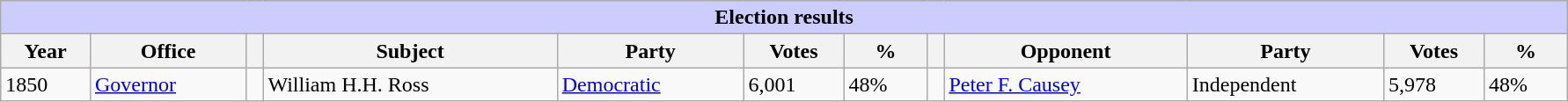<table class=wikitable style="width: 94%" style="text-align: center;" align="center">
<tr bgcolor=#cccccc>
<th colspan=12 style="background: #ccccff;">Election results</th>
</tr>
<tr>
<th><strong>Year</strong></th>
<th><strong>Office</strong></th>
<th></th>
<th><strong>Subject</strong></th>
<th><strong>Party</strong></th>
<th><strong>Votes</strong></th>
<th><strong>%</strong></th>
<th></th>
<th><strong>Opponent</strong></th>
<th><strong>Party</strong></th>
<th><strong>Votes</strong></th>
<th><strong>%</strong></th>
</tr>
<tr>
<td>1850</td>
<td><a href='#'>Governor</a></td>
<td></td>
<td>William H.H. Ross</td>
<td><a href='#'>Democratic</a></td>
<td>6,001</td>
<td>48%</td>
<td></td>
<td><a href='#'>Peter F. Causey</a></td>
<td>Independent</td>
<td>5,978</td>
<td>48%</td>
</tr>
</table>
